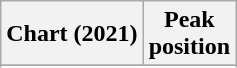<table class="wikitable sortable plainrowheaders" style="text-align:center">
<tr>
<th scope="col">Chart (2021)</th>
<th scope="col">Peak<br>position</th>
</tr>
<tr>
</tr>
<tr>
</tr>
</table>
